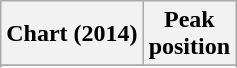<table class="wikitable sortable plainrowheaders" style="text-align:center">
<tr>
<th scope="col">Chart (2014)</th>
<th scope="col">Peak<br>position</th>
</tr>
<tr>
</tr>
<tr>
</tr>
</table>
